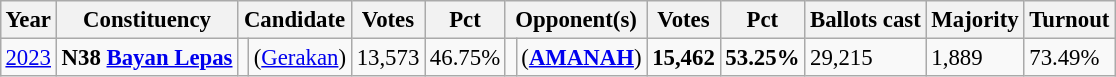<table class="wikitable" style="margin:0.5em ; font-size:95%">
<tr>
<th>Year</th>
<th>Constituency</th>
<th colspan="2">Candidate</th>
<th>Votes</th>
<th>Pct</th>
<th colspan="2">Opponent(s)</th>
<th>Votes</th>
<th>Pct</th>
<th>Ballots cast</th>
<th>Majority</th>
<th>Turnout</th>
</tr>
<tr>
<td rowspan="2"><a href='#'>2023</a></td>
<td rowspan="2"><strong>N38 <a href='#'>Bayan Lepas</a></strong></td>
<td rowspan="2" bgcolor=></td>
<td rowspan="2"> (<a href='#'>Gerakan</a>)</td>
<td rowspan="2" align=right>13,573</td>
<td rowspan="2">46.75%</td>
<td></td>
<td> (<a href='#'><strong>AMANAH</strong></a>)</td>
<td align=right><strong>15,462</strong></td>
<td><strong>53.25%</strong></td>
<td rowspan="2">29,215</td>
<td rowspan="2">1,889</td>
<td rowspan="2">73.49%</td>
</tr>
</table>
